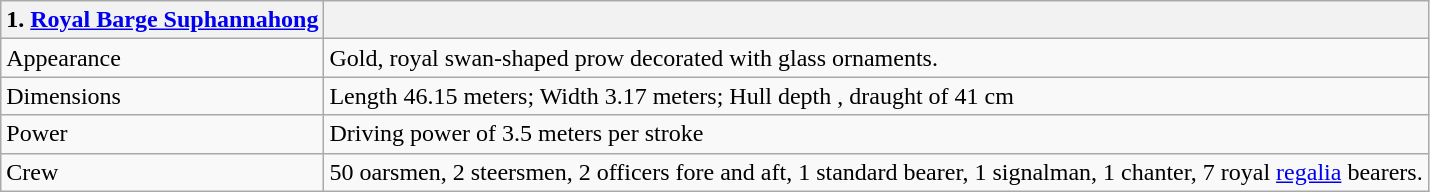<table class="wikitable">
<tr>
<th>1. <a href='#'>Royal Barge Suphannahong</a></th>
<th><br></th>
</tr>
<tr>
<td>Appearance</td>
<td>Gold, royal swan-shaped prow decorated with glass ornaments.</td>
</tr>
<tr>
<td>Dimensions</td>
<td>Length 46.15 meters; Width 3.17 meters; Hull depth , draught of 41 cm</td>
</tr>
<tr>
<td>Power</td>
<td>Driving power of 3.5 meters per stroke</td>
</tr>
<tr>
<td>Crew</td>
<td>50 oarsmen, 2 steersmen, 2 officers fore and aft, 1 standard bearer, 1 signalman, 1 chanter, 7 royal <a href='#'>regalia</a> bearers.</td>
</tr>
</table>
